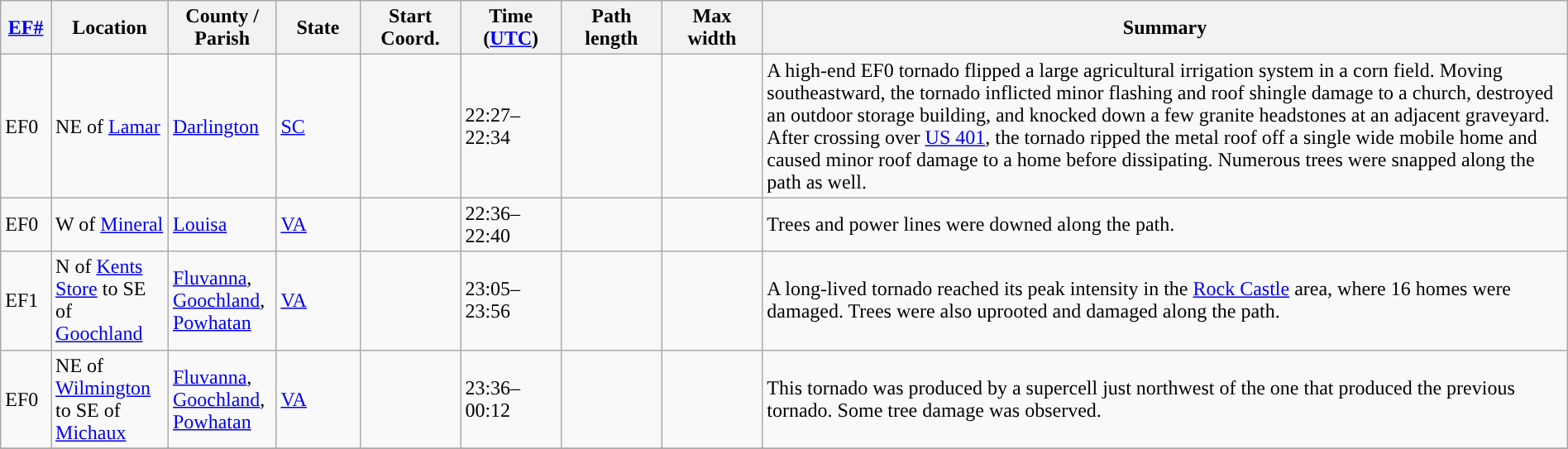<table class="wikitable sortable" style="width:100%;">
<tr>
<th scope="col"  style="width:3%; text-align:center;"><a href='#'>EF#</a></th>
<th scope="col"  style="width:7%; text-align:center;" class="unsortable">Location</th>
<th scope="col"  style="width:6%; text-align:center;" class="unsortable">County / Parish</th>
<th scope="col"  style="width:5%; text-align:center;">State</th>
<th scope="col"  style="width:6%; text-align:center;">Start Coord.</th>
<th scope="col"  style="width:6%; text-align:center;">Time (<a href='#'>UTC</a>)</th>
<th scope="col"  style="width:6%; text-align:center;">Path length</th>
<th scope="col"  style="width:6%; text-align:center;">Max width</th>
<th scope="col" class="unsortable" style="width:48%; text-align:center;">Summary</th>
</tr>
<tr>
<td>EF0</td>
<td>NE of <a href='#'>Lamar</a></td>
<td><a href='#'>Darlington</a></td>
<td><a href='#'>SC</a></td>
<td></td>
<td>22:27–22:34</td>
<td></td>
<td></td>
<td>A high-end EF0 tornado flipped a large agricultural irrigation system in a corn field. Moving southeastward, the tornado inflicted minor flashing and roof shingle damage to a church, destroyed an outdoor storage building, and knocked down a few granite headstones at an adjacent graveyard. After crossing over <a href='#'>US 401</a>, the tornado ripped the metal roof off a single wide mobile home and caused minor roof damage to a home before dissipating. Numerous trees were snapped along the path as well.</td>
</tr>
<tr>
<td>EF0</td>
<td>W of <a href='#'>Mineral</a></td>
<td><a href='#'>Louisa</a></td>
<td><a href='#'>VA</a></td>
<td></td>
<td>22:36–22:40</td>
<td></td>
<td></td>
<td>Trees and power lines were downed along the path.</td>
</tr>
<tr>
<td>EF1</td>
<td>N of <a href='#'>Kents Store</a> to SE of <a href='#'>Goochland</a></td>
<td><a href='#'>Fluvanna</a>, <a href='#'>Goochland</a>, <a href='#'>Powhatan</a></td>
<td><a href='#'>VA</a></td>
<td></td>
<td>23:05–23:56</td>
<td></td>
<td></td>
<td>A long-lived tornado reached its peak intensity in the <a href='#'>Rock Castle</a> area, where 16 homes were damaged. Trees were also uprooted and damaged along the path.</td>
</tr>
<tr>
<td>EF0</td>
<td>NE of <a href='#'>Wilmington</a> to SE of <a href='#'>Michaux</a></td>
<td><a href='#'>Fluvanna</a>, <a href='#'>Goochland</a>, <a href='#'>Powhatan</a></td>
<td><a href='#'>VA</a></td>
<td></td>
<td>23:36–00:12</td>
<td></td>
<td></td>
<td>This tornado was produced by a supercell just northwest of the one that produced the previous tornado. Some tree damage was observed.</td>
</tr>
<tr>
</tr>
</table>
